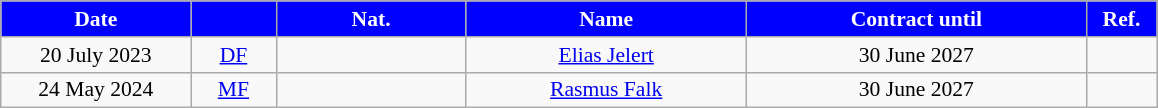<table class="wikitable" style="text-align:center; font-size:90%">
<tr>
<th style="background:#0000FF; color:#fff; width:120px;"><strong>Date</strong></th>
<th style="background:#0000FF; color:#fff; width:50px;"></th>
<th style="background:#0000FF; color:#fff; width:120px;">Nat.</th>
<th style="background:#0000FF; color:#fff; width:180px;"><strong>Name</strong></th>
<th style="background:#0000FF; color:#fff; width:220px;"><strong>Contract until</strong></th>
<th style="background:#0000FF; color:#fff; width:40px;"><strong>Ref.</strong></th>
</tr>
<tr>
<td>20 July 2023</td>
<td><a href='#'>DF</a></td>
<td></td>
<td><a href='#'>Elias Jelert</a></td>
<td>30 June 2027</td>
<td></td>
</tr>
<tr>
<td>24 May 2024</td>
<td><a href='#'>MF</a></td>
<td></td>
<td><a href='#'>Rasmus Falk</a></td>
<td>30 June 2027</td>
<td></td>
</tr>
</table>
